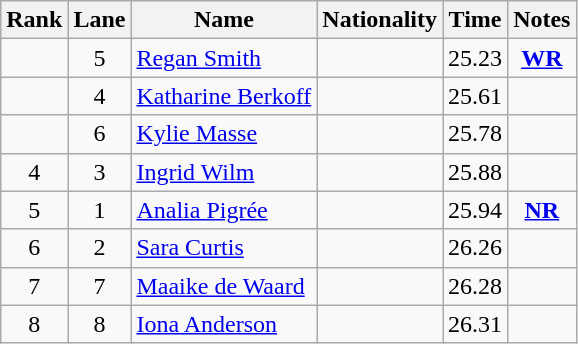<table class="wikitable sortable" style="text-align:center">
<tr>
<th>Rank</th>
<th>Lane</th>
<th>Name</th>
<th>Nationality</th>
<th>Time</th>
<th>Notes</th>
</tr>
<tr>
<td></td>
<td>5</td>
<td align=left><a href='#'>Regan Smith</a></td>
<td align=left></td>
<td>25.23</td>
<td><strong><a href='#'>WR</a></strong></td>
</tr>
<tr>
<td></td>
<td>4</td>
<td align=left><a href='#'>Katharine Berkoff</a></td>
<td align=left></td>
<td>25.61</td>
<td></td>
</tr>
<tr>
<td></td>
<td>6</td>
<td align=left><a href='#'>Kylie Masse</a></td>
<td align=left></td>
<td>25.78</td>
<td></td>
</tr>
<tr>
<td>4</td>
<td>3</td>
<td align=left><a href='#'>Ingrid Wilm</a></td>
<td align=left></td>
<td>25.88</td>
<td></td>
</tr>
<tr>
<td>5</td>
<td>1</td>
<td align=left><a href='#'>Analia Pigrée</a></td>
<td align=left></td>
<td>25.94</td>
<td><strong><a href='#'>NR</a></strong></td>
</tr>
<tr>
<td>6</td>
<td>2</td>
<td align=left><a href='#'>Sara Curtis</a></td>
<td align=left></td>
<td>26.26</td>
<td></td>
</tr>
<tr>
<td>7</td>
<td>7</td>
<td align=left><a href='#'>Maaike de Waard</a></td>
<td align=left></td>
<td>26.28</td>
<td></td>
</tr>
<tr>
<td>8</td>
<td>8</td>
<td align=left><a href='#'>Iona Anderson</a></td>
<td align=left></td>
<td>26.31</td>
<td></td>
</tr>
</table>
